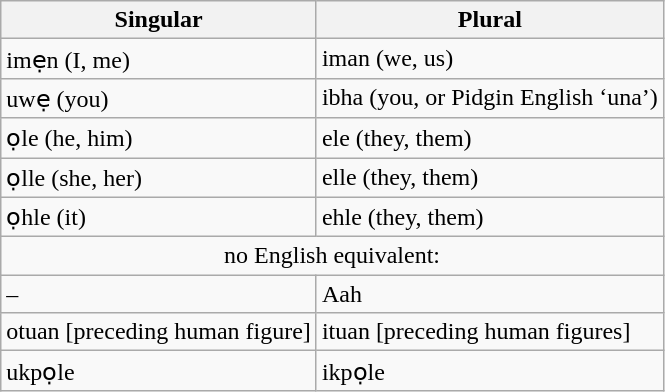<table class="wikitable">
<tr>
<th>Singular</th>
<th>Plural</th>
</tr>
<tr>
<td>imẹn (I, me)</td>
<td>iman (we, us)</td>
</tr>
<tr>
<td>uwẹ (you)</td>
<td>ibha (you, or Pidgin English ‘una’)</td>
</tr>
<tr>
<td>ọle (he, him)</td>
<td>ele (they, them)</td>
</tr>
<tr>
<td>ọlle (she, her)</td>
<td>elle (they, them)</td>
</tr>
<tr>
<td>ọhle (it)</td>
<td>ehle (they, them)</td>
</tr>
<tr>
<td colspan=2 align=center>no English equivalent:</td>
</tr>
<tr>
<td>–</td>
<td>Aah</td>
</tr>
<tr>
<td>otuan	[preceding human figure]</td>
<td>ituan [preceding human figures]</td>
</tr>
<tr>
<td>ukpọle</td>
<td>ikpọle</td>
</tr>
</table>
